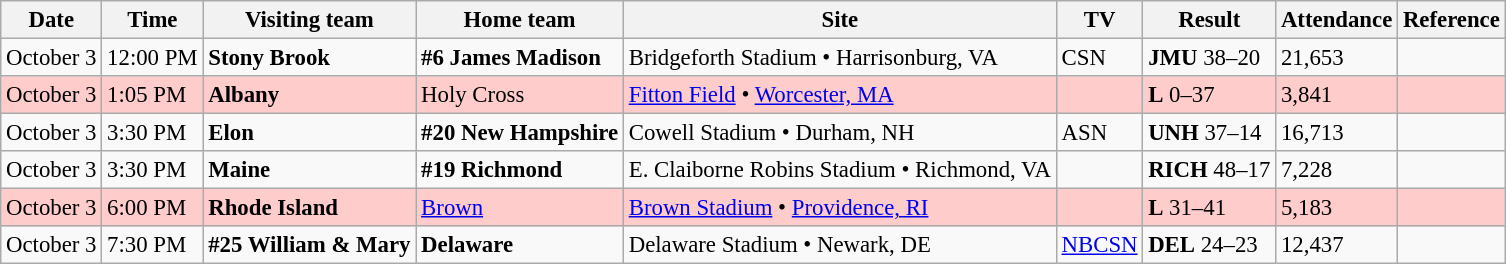<table class="wikitable" style="font-size:95%;">
<tr>
<th>Date</th>
<th>Time</th>
<th>Visiting team</th>
<th>Home team</th>
<th>Site</th>
<th>TV</th>
<th>Result</th>
<th>Attendance</th>
<th class="unsortable">Reference</th>
</tr>
<tr bgcolor=>
<td>October 3</td>
<td>12:00 PM</td>
<td><strong>Stony Brook</strong></td>
<td><strong>#6 James Madison</strong></td>
<td>Bridgeforth Stadium • Harrisonburg, VA</td>
<td>CSN</td>
<td><strong>JMU</strong> 38–20</td>
<td>21,653</td>
<td></td>
</tr>
<tr bgcolor=#ffcccc>
<td>October 3</td>
<td>1:05 PM</td>
<td><strong>Albany</strong></td>
<td>Holy Cross</td>
<td><a href='#'>Fitton Field</a> • <a href='#'>Worcester, MA</a></td>
<td></td>
<td><strong>L</strong> 0–37</td>
<td>3,841</td>
<td></td>
</tr>
<tr bgcolor=>
<td>October 3</td>
<td>3:30 PM</td>
<td><strong>Elon</strong></td>
<td><strong>#20 New Hampshire</strong></td>
<td>Cowell Stadium • Durham, NH</td>
<td>ASN</td>
<td><strong>UNH</strong> 37–14</td>
<td>16,713</td>
<td></td>
</tr>
<tr bgcolor=>
<td>October 3</td>
<td>3:30 PM</td>
<td><strong>Maine</strong></td>
<td><strong>#19 Richmond</strong></td>
<td>E. Claiborne Robins Stadium • Richmond, VA</td>
<td></td>
<td><strong>RICH</strong> 48–17</td>
<td>7,228</td>
<td></td>
</tr>
<tr bgcolor=#ffcccc>
<td>October 3</td>
<td>6:00 PM</td>
<td><strong>Rhode Island</strong></td>
<td><a href='#'>Brown</a></td>
<td><a href='#'>Brown Stadium</a> • <a href='#'>Providence, RI</a></td>
<td></td>
<td><strong>L</strong> 31–41</td>
<td>5,183</td>
<td></td>
</tr>
<tr bgcolor=>
<td>October 3</td>
<td>7:30 PM</td>
<td><strong>#25 William & Mary</strong></td>
<td><strong>Delaware</strong></td>
<td>Delaware Stadium • Newark, DE</td>
<td><a href='#'>NBCSN</a></td>
<td><strong>DEL</strong> 24–23</td>
<td>12,437</td>
<td></td>
</tr>
</table>
